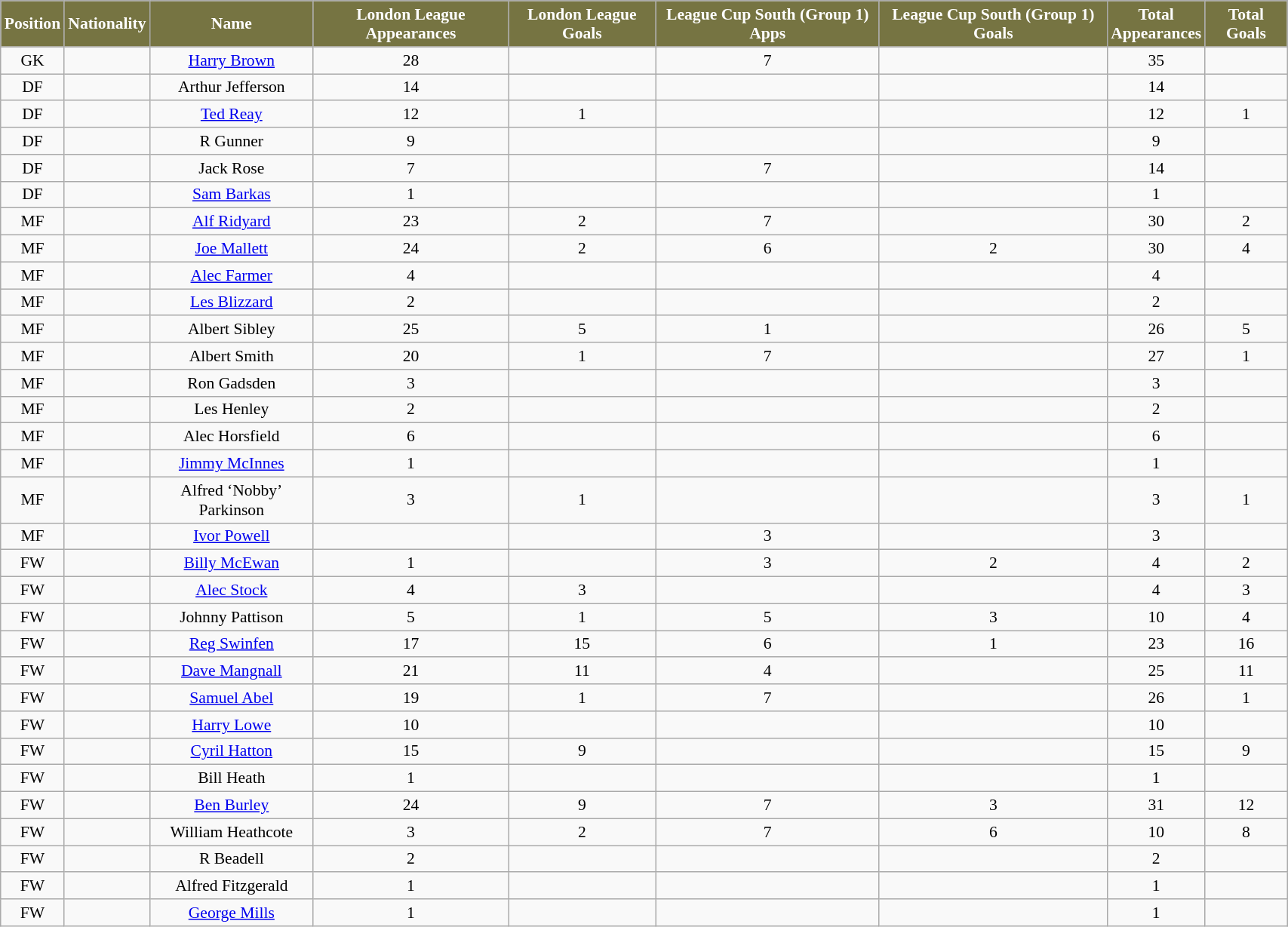<table class="wikitable" style="text-align:center; font-size:90%; width:90%;">
<tr>
<th style="background:#767442; color:#FFFFFF; text-align:center;">Position</th>
<th style="background:#767442; color:#FFFFFF; text-align:center;">Nationality</th>
<th style="background:#767442; color:#FFFFFF; text-align:center;"><strong>Name</strong></th>
<th style="background:#767442; color:#FFFFFF; text-align:center;">London League Appearances</th>
<th style="background:#767442; color:#FFFFFF; text-align:center;">London League Goals</th>
<th style="background:#767442; color:#FFFFFF; text-align:center;">League Cup South (Group 1) Apps</th>
<th style="background:#767442; color:#FFFFFF; text-align:center;">League Cup South (Group 1) Goals</th>
<th style="background:#767442; color:#FFFFFF; text-align:center;">Total<br>Appearances</th>
<th style="background:#767442; color:#FFFFFF; text-align:center;">Total Goals</th>
</tr>
<tr>
<td>GK</td>
<td></td>
<td><a href='#'>Harry Brown</a></td>
<td>28</td>
<td></td>
<td>7</td>
<td></td>
<td>35</td>
<td></td>
</tr>
<tr>
<td>DF</td>
<td></td>
<td>Arthur Jefferson</td>
<td>14</td>
<td></td>
<td></td>
<td></td>
<td>14</td>
<td></td>
</tr>
<tr>
<td>DF</td>
<td></td>
<td><a href='#'>Ted Reay</a></td>
<td>12</td>
<td>1</td>
<td></td>
<td></td>
<td>12</td>
<td>1</td>
</tr>
<tr>
<td>DF</td>
<td></td>
<td>R Gunner</td>
<td>9</td>
<td></td>
<td></td>
<td></td>
<td>9</td>
<td></td>
</tr>
<tr>
<td>DF</td>
<td></td>
<td>Jack Rose</td>
<td>7</td>
<td></td>
<td>7</td>
<td></td>
<td>14</td>
<td></td>
</tr>
<tr>
<td>DF</td>
<td></td>
<td><a href='#'>Sam Barkas</a></td>
<td>1</td>
<td></td>
<td></td>
<td></td>
<td>1</td>
<td></td>
</tr>
<tr>
<td>MF</td>
<td></td>
<td><a href='#'>Alf Ridyard</a></td>
<td>23</td>
<td>2</td>
<td>7</td>
<td></td>
<td>30</td>
<td>2</td>
</tr>
<tr>
<td>MF</td>
<td></td>
<td><a href='#'>Joe Mallett</a></td>
<td>24</td>
<td>2</td>
<td>6</td>
<td>2</td>
<td>30</td>
<td>4</td>
</tr>
<tr>
<td>MF</td>
<td></td>
<td><a href='#'>Alec Farmer</a></td>
<td>4</td>
<td></td>
<td></td>
<td></td>
<td>4</td>
<td></td>
</tr>
<tr>
<td>MF</td>
<td></td>
<td><a href='#'>Les Blizzard</a></td>
<td>2</td>
<td></td>
<td></td>
<td></td>
<td>2</td>
<td></td>
</tr>
<tr>
<td>MF</td>
<td></td>
<td>Albert Sibley</td>
<td>25</td>
<td>5</td>
<td>1</td>
<td></td>
<td>26</td>
<td>5</td>
</tr>
<tr>
<td>MF</td>
<td></td>
<td>Albert Smith</td>
<td>20</td>
<td>1</td>
<td>7</td>
<td></td>
<td>27</td>
<td>1</td>
</tr>
<tr>
<td>MF</td>
<td></td>
<td>Ron Gadsden</td>
<td>3</td>
<td></td>
<td></td>
<td></td>
<td>3</td>
<td></td>
</tr>
<tr>
<td>MF</td>
<td></td>
<td>Les Henley</td>
<td>2</td>
<td></td>
<td></td>
<td></td>
<td>2</td>
<td></td>
</tr>
<tr>
<td>MF</td>
<td></td>
<td>Alec Horsfield</td>
<td>6</td>
<td></td>
<td></td>
<td></td>
<td>6</td>
<td></td>
</tr>
<tr>
<td>MF</td>
<td></td>
<td><a href='#'>Jimmy McInnes</a></td>
<td>1</td>
<td></td>
<td></td>
<td></td>
<td>1</td>
<td></td>
</tr>
<tr>
<td>MF</td>
<td></td>
<td>Alfred ‘Nobby’ Parkinson</td>
<td>3</td>
<td>1</td>
<td></td>
<td></td>
<td>3</td>
<td>1</td>
</tr>
<tr>
<td>MF</td>
<td></td>
<td><a href='#'>Ivor Powell</a></td>
<td></td>
<td></td>
<td>3</td>
<td></td>
<td>3</td>
<td></td>
</tr>
<tr>
<td>FW</td>
<td></td>
<td><a href='#'>Billy McEwan</a></td>
<td>1</td>
<td></td>
<td>3</td>
<td>2</td>
<td>4</td>
<td>2</td>
</tr>
<tr>
<td>FW</td>
<td></td>
<td><a href='#'>Alec Stock</a></td>
<td>4</td>
<td>3</td>
<td></td>
<td></td>
<td>4</td>
<td>3</td>
</tr>
<tr>
<td>FW</td>
<td></td>
<td>Johnny Pattison</td>
<td>5</td>
<td>1</td>
<td>5</td>
<td>3</td>
<td>10</td>
<td>4</td>
</tr>
<tr>
<td>FW</td>
<td></td>
<td><a href='#'>Reg Swinfen</a></td>
<td>17</td>
<td>15</td>
<td>6</td>
<td>1</td>
<td>23</td>
<td>16</td>
</tr>
<tr>
<td>FW</td>
<td></td>
<td><a href='#'>Dave Mangnall</a></td>
<td>21</td>
<td>11</td>
<td>4</td>
<td></td>
<td>25</td>
<td>11</td>
</tr>
<tr>
<td>FW</td>
<td></td>
<td><a href='#'>Samuel Abel</a></td>
<td>19</td>
<td>1</td>
<td>7</td>
<td></td>
<td>26</td>
<td>1</td>
</tr>
<tr>
<td>FW</td>
<td></td>
<td><a href='#'>Harry Lowe</a></td>
<td>10</td>
<td></td>
<td></td>
<td></td>
<td>10</td>
<td></td>
</tr>
<tr>
<td>FW</td>
<td></td>
<td><a href='#'>Cyril Hatton</a></td>
<td>15</td>
<td>9</td>
<td></td>
<td></td>
<td>15</td>
<td>9</td>
</tr>
<tr>
<td>FW</td>
<td></td>
<td>Bill Heath</td>
<td>1</td>
<td></td>
<td></td>
<td></td>
<td>1</td>
<td></td>
</tr>
<tr>
<td>FW</td>
<td></td>
<td><a href='#'>Ben Burley</a></td>
<td>24</td>
<td>9</td>
<td>7</td>
<td>3</td>
<td>31</td>
<td>12</td>
</tr>
<tr>
<td>FW</td>
<td></td>
<td>William Heathcote</td>
<td>3</td>
<td>2</td>
<td>7</td>
<td>6</td>
<td>10</td>
<td>8</td>
</tr>
<tr>
<td>FW</td>
<td></td>
<td>R Beadell</td>
<td>2</td>
<td></td>
<td></td>
<td></td>
<td>2</td>
<td></td>
</tr>
<tr>
<td>FW</td>
<td></td>
<td>Alfred Fitzgerald</td>
<td>1</td>
<td></td>
<td></td>
<td></td>
<td>1</td>
<td></td>
</tr>
<tr>
<td>FW</td>
<td></td>
<td><a href='#'>George Mills</a></td>
<td>1</td>
<td></td>
<td></td>
<td></td>
<td>1</td>
<td></td>
</tr>
</table>
